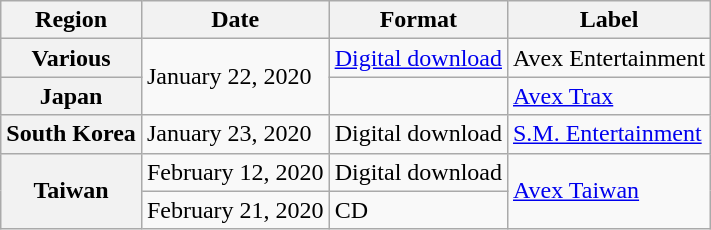<table class="wikitable plainrowheaders">
<tr>
<th scope="col">Region</th>
<th scope="col">Date</th>
<th scope="col">Format</th>
<th scope="col">Label</th>
</tr>
<tr>
<th scope="row">Various</th>
<td rowspan="2">January 22, 2020</td>
<td><a href='#'>Digital download</a></td>
<td>Avex Entertainment</td>
</tr>
<tr>
<th scope="row">Japan</th>
<td></td>
<td><a href='#'>Avex Trax</a></td>
</tr>
<tr>
<th scope="row">South Korea</th>
<td>January 23, 2020</td>
<td>Digital download</td>
<td><a href='#'>S.M. Entertainment</a></td>
</tr>
<tr>
<th scope="row" rowspan="2">Taiwan</th>
<td>February 12, 2020</td>
<td>Digital download</td>
<td rowspan="2"><a href='#'>Avex Taiwan</a></td>
</tr>
<tr>
<td>February 21, 2020</td>
<td>CD</td>
</tr>
</table>
